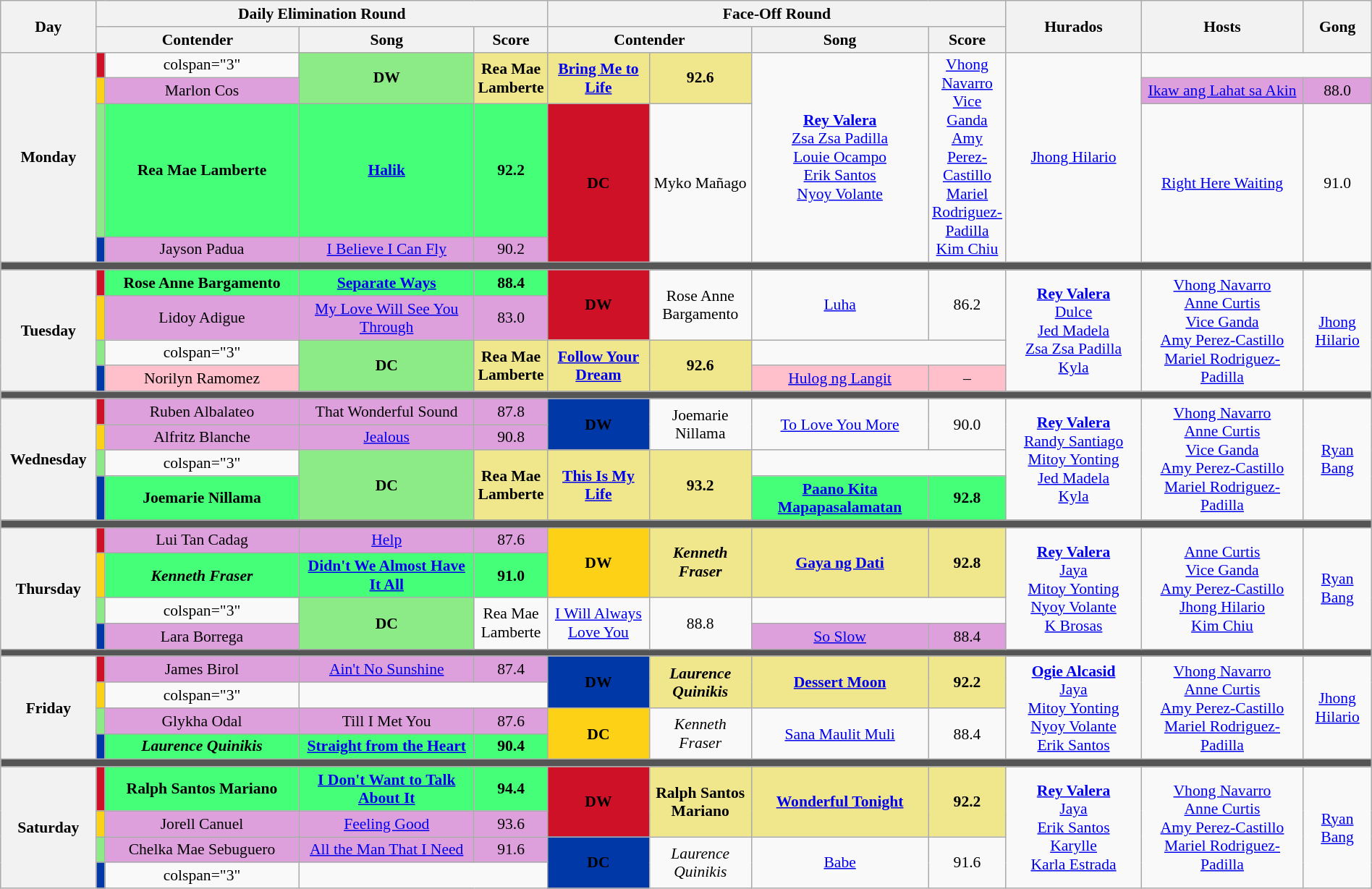<table class="wikitable mw-collapsible mw-collapsed" style="text-align:center; font-size:90%; width:100%;">
<tr>
<th rowspan="2" width="07%">Day</th>
<th colspan="4">Daily Elimination Round</th>
<th colspan="4">Face-Off Round</th>
<th rowspan="2" width="10%">Hurados</th>
<th rowspan="2" width="12%">Hosts</th>
<th rowspan="2" width="05%">Gong</th>
</tr>
<tr>
<th width="15%"  colspan=2>Contender</th>
<th width="13%">Song</th>
<th width="05%">Score</th>
<th width="15%"  colspan=2>Contender</th>
<th width="13%">Song</th>
<th width="05%">Score</th>
</tr>
<tr>
<th rowspan="4">Monday<br><small></small></th>
<th style="background-color:#CE1126;"></th>
<td>colspan="3" </td>
<th rowspan="2" style="background-color:#8deb87;">DW</th>
<td rowspan="2" style="background:Khaki;"><strong>Rea Mae Lamberte</strong></td>
<td rowspan="2" style="background:Khaki;"><strong><a href='#'>Bring Me to Life</a></strong></td>
<td rowspan="2" style="background:Khaki;"><strong>92.6</strong></td>
<td rowspan="4"><strong><a href='#'>Rey Valera</a></strong><br><a href='#'>Zsa Zsa Padilla</a><br><a href='#'>Louie Ocampo</a><br><a href='#'>Erik Santos</a><br><a href='#'>Nyoy Volante</a></td>
<td rowspan="4"><a href='#'>Vhong Navarro</a><br><a href='#'>Vice Ganda</a><br><a href='#'>Amy Perez-Castillo</a><br><a href='#'>Mariel Rodriguez-Padilla</a><br><a href='#'>Kim Chiu</a></td>
<td rowspan="4"><a href='#'>Jhong Hilario</a></td>
</tr>
<tr>
<th style="background-color:#FCD116;"></th>
<td style="background:Plum;">Marlon Cos</td>
<td style="background:Plum;"><a href='#'>Ikaw ang Lahat sa Akin</a></td>
<td style="background:Plum;">88.0</td>
</tr>
<tr>
<th style="background-color:#8deb87;"></th>
<td style="background:#44ff77;"><strong>Rea Mae Lamberte</strong></td>
<td style="background:#44ff77;"><strong><a href='#'>Halik</a></strong></td>
<td style="background:#44ff77;"><strong>92.2</strong></td>
<th rowspan="2" style="background-color:#CE1126;">DC</th>
<td rowspan="2">Myko Mañago</td>
<td rowspan="2"><a href='#'>Right Here Waiting</a></td>
<td rowspan="2">91.0</td>
</tr>
<tr>
<th style="background-color:#0038A8;"></th>
<td style="background:Plum;">Jayson Padua</td>
<td style="background:Plum;"><a href='#'>I Believe I Can Fly</a></td>
<td style="background:Plum;">90.2</td>
</tr>
<tr>
<th colspan="12" style="background:#555;"></th>
</tr>
<tr>
<th rowspan="4">Tuesday<br><small></small></th>
<th style="background-color:#CE1126;"></th>
<td style="background:#44ff77;"><strong>Rose Anne Bargamento</strong></td>
<td style="background:#44ff77;"><strong><a href='#'>Separate Ways</a></strong></td>
<td style="background:#44ff77;"><strong>88.4</strong></td>
<th rowspan="2" style="background-color:#CE1126;">DW</th>
<td rowspan="2">Rose Anne Bargamento</td>
<td rowspan="2"><a href='#'>Luha</a></td>
<td rowspan="2">86.2</td>
<td rowspan="4"><strong><a href='#'>Rey Valera</a></strong><br><a href='#'>Dulce</a><br><a href='#'>Jed Madela</a><br><a href='#'>Zsa Zsa Padilla</a><br><a href='#'>Kyla</a></td>
<td rowspan="4"><a href='#'>Vhong Navarro</a><br><a href='#'>Anne Curtis</a><br><a href='#'>Vice Ganda</a><br><a href='#'>Amy Perez-Castillo</a><br><a href='#'>Mariel Rodriguez-Padilla</a></td>
<td rowspan="4"><a href='#'>Jhong Hilario</a></td>
</tr>
<tr>
<th style="background-color:#FCD116;"></th>
<td style="background:Plum;">Lidoy Adigue</td>
<td style="background:Plum;"><a href='#'>My Love Will See You Through</a></td>
<td style="background:Plum;">83.0</td>
</tr>
<tr>
<th style="background-color:#8deb87;"></th>
<td>colspan="3" </td>
<th rowspan="2" style="background-color:#8deb87;">DC</th>
<td rowspan="2" style="background:Khaki;"><strong>Rea Mae Lamberte</strong></td>
<td rowspan="2" style="background:Khaki;"><strong><a href='#'>Follow Your Dream</a></strong></td>
<td rowspan="2" style="background:Khaki;"><strong>92.6</strong></td>
</tr>
<tr>
<th style="background-color:#0038A8;"></th>
<td style="background:pink;">Norilyn Ramomez</td>
<td style="background:pink;"><a href='#'>Hulog ng Langit</a></td>
<td style="background:pink;">–</td>
</tr>
<tr>
<th colspan="12" style="background:#555;"></th>
</tr>
<tr>
<th rowspan="4">Wednesday<br><small></small></th>
<th style="background-color:#CE1126;"></th>
<td style="background:Plum;">Ruben Albalateo</td>
<td style="background:Plum;">That Wonderful Sound</td>
<td style="background:Plum;">87.8</td>
<th rowspan="2" style="background-color:#0038A8;">DW</th>
<td rowspan="2">Joemarie Nillama</td>
<td rowspan="2"><a href='#'>To Love You More</a></td>
<td rowspan="2">90.0</td>
<td rowspan="4"><strong><a href='#'>Rey Valera</a></strong><br><a href='#'>Randy Santiago</a><br><a href='#'>Mitoy Yonting</a><br><a href='#'>Jed Madela</a><br><a href='#'>Kyla</a></td>
<td rowspan="4"><a href='#'>Vhong Navarro</a><br><a href='#'>Anne Curtis</a><br><a href='#'>Vice Ganda</a><br><a href='#'>Amy Perez-Castillo</a><br><a href='#'>Mariel Rodriguez-Padilla</a></td>
<td rowspan="4"><a href='#'>Ryan Bang</a></td>
</tr>
<tr>
<th style="background-color:#FCD116;"></th>
<td style="background:Plum;">Alfritz Blanche</td>
<td style="background:Plum;"><a href='#'>Jealous</a></td>
<td style="background:Plum;">90.8</td>
</tr>
<tr>
<th style="background-color:#8deb87;"></th>
<td>colspan="3" </td>
<th rowspan="2" style="background-color:#8deb87;">DC</th>
<td rowspan="2" style="background:Khaki;"><strong>Rea Mae Lamberte</strong></td>
<td rowspan="2" style="background:Khaki;"><strong><a href='#'>This Is My Life</a></strong></td>
<td rowspan="2" style="background:Khaki;"><strong>93.2</strong></td>
</tr>
<tr>
<th style="background-color:#0038A8;"></th>
<td style="background:#44ff77;"><strong>Joemarie Nillama</strong></td>
<td style="background:#44ff77;"><strong><a href='#'>Paano Kita Mapapasalamatan</a></strong></td>
<td style="background:#44ff77;"><strong>92.8</strong></td>
</tr>
<tr>
<th colspan="12" style="background:#555;"></th>
</tr>
<tr>
<th rowspan="4">Thursday<br><small></small></th>
<th style="background-color:#CE1126;"></th>
<td style="background:Plum;">Lui Tan Cadag</td>
<td style="background:Plum;"><a href='#'>Help</a></td>
<td style="background:Plum;">87.6</td>
<th rowspan="2" style="background-color:#FCD116;">DW</th>
<td rowspan="2" style="background:Khaki;"><strong><em>Kenneth Fraser</em></strong></td>
<td rowspan="2" style="background:Khaki;"><strong><a href='#'>Gaya ng Dati</a></strong></td>
<td rowspan="2" style="background:Khaki;"><strong>92.8</strong></td>
<td rowspan="4"><strong><a href='#'>Rey Valera</a></strong><br><a href='#'>Jaya</a><br><a href='#'>Mitoy Yonting</a><br><a href='#'>Nyoy Volante</a><br><a href='#'>K Brosas</a></td>
<td rowspan="4"><a href='#'>Anne Curtis</a><br><a href='#'>Vice Ganda</a><br><a href='#'>Amy Perez-Castillo</a><br><a href='#'>Jhong Hilario</a><br><a href='#'>Kim Chiu</a></td>
<td rowspan="4"><a href='#'>Ryan Bang</a></td>
</tr>
<tr>
<th style="background-color:#FCD116;"></th>
<td style="background:#44ff77;"><strong><em>Kenneth Fraser</em></strong></td>
<td style="background:#44ff77;"><strong><a href='#'>Didn't We Almost Have It All</a></strong></td>
<td style="background:#44ff77;"><strong>91.0</strong></td>
</tr>
<tr>
<th style="background-color:#8deb87;"></th>
<td>colspan="3" </td>
<th rowspan="2" style="background-color:#8deb87;">DC</th>
<td rowspan="2">Rea Mae Lamberte</td>
<td rowspan="2"><a href='#'>I Will Always Love You</a></td>
<td rowspan="2">88.8</td>
</tr>
<tr>
<th style="background-color:#0038A8;"></th>
<td style="background:Plum;">Lara Borrega</td>
<td style="background:Plum;"><a href='#'>So Slow</a></td>
<td style="background:Plum;">88.4</td>
</tr>
<tr>
<th colspan="12" style="background:#555;"></th>
</tr>
<tr>
<th rowspan="4">Friday<br><small></small></th>
<th style="background-color:#CE1126;"></th>
<td style="background:Plum;">James Birol</td>
<td style="background:Plum;"><a href='#'>Ain't No Sunshine</a></td>
<td style="background:Plum;">87.4</td>
<th rowspan="2" style="background-color:#0038A8;">DW</th>
<td rowspan="2" style="background:Khaki;"><strong><em>Laurence Quinikis</em></strong></td>
<td rowspan="2" style="background:Khaki;"><strong><a href='#'>Dessert Moon</a></strong></td>
<td rowspan="2" style="background:Khaki;"><strong>92.2</strong></td>
<td rowspan="4"><strong><a href='#'>Ogie Alcasid</a></strong><br><a href='#'>Jaya</a><br><a href='#'>Mitoy Yonting</a><br><a href='#'>Nyoy Volante</a><br><a href='#'>Erik Santos</a></td>
<td rowspan="4"><a href='#'>Vhong Navarro</a><br><a href='#'>Anne Curtis</a><br><a href='#'>Amy Perez-Castillo</a><br><a href='#'>Mariel Rodriguez-Padilla</a></td>
<td rowspan="4"><a href='#'>Jhong Hilario</a></td>
</tr>
<tr>
<th style="background-color:#FCD116;"></th>
<td>colspan="3" </td>
</tr>
<tr>
<th style="background-color:#8deb87;"></th>
<td style="background:Plum;">Glykha Odal</td>
<td style="background:Plum;">Till I Met You</td>
<td style="background:Plum;">87.6</td>
<th rowspan="2" style="background-color:#FCD116;">DC</th>
<td rowspan="2"><em>Kenneth Fraser</em></td>
<td rowspan="2"><a href='#'>Sana Maulit Muli</a></td>
<td rowspan="2">88.4</td>
</tr>
<tr>
<th style="background-color:#0038A8;"></th>
<td style="background:#44ff77;"><strong><em>Laurence Quinikis</em></strong></td>
<td style="background:#44ff77;"><strong><a href='#'>Straight from the Heart</a></strong></td>
<td style="background:#44ff77;"><strong>90.4</strong></td>
</tr>
<tr>
<th colspan="12" style="background:#555;"></th>
</tr>
<tr>
<th rowspan="4">Saturday<br><small></small></th>
<th style="background-color:#CE1126;"></th>
<td style="background:#44ff77;"><strong>Ralph Santos Mariano</strong></td>
<td style="background:#44ff77;"><strong><a href='#'>I Don't Want to Talk About It</a></strong></td>
<td style="background:#44ff77;"><strong>94.4</strong></td>
<th rowspan="2" style="background-color:#CE1126;">DW</th>
<td rowspan="2" style="background:Khaki;"><strong>Ralph Santos Mariano</strong></td>
<td rowspan="2" style="background:Khaki;"><strong><a href='#'>Wonderful Tonight</a></strong></td>
<td rowspan="2" style="background:Khaki;"><strong>92.2</strong></td>
<td rowspan="4"><strong><a href='#'>Rey Valera</a></strong><br><a href='#'>Jaya</a><br><a href='#'>Erik Santos</a><br><a href='#'>Karylle</a><br><a href='#'>Karla Estrada</a></td>
<td rowspan="4"><a href='#'>Vhong Navarro</a><br><a href='#'>Anne Curtis</a><br><a href='#'>Amy Perez-Castillo</a><br><a href='#'>Mariel Rodriguez-Padilla</a></td>
<td rowspan="4"><a href='#'>Ryan Bang</a></td>
</tr>
<tr>
<th style="background-color:#FCD116;"></th>
<td style="background:Plum;">Jorell Canuel</td>
<td style="background:Plum;"><a href='#'>Feeling Good</a></td>
<td style="background:Plum;">93.6</td>
</tr>
<tr>
<th style="background-color:#8deb87;"></th>
<td style="background:Plum;">Chelka Mae Sebuguero</td>
<td style="background:Plum;"><a href='#'>All the Man That I Need</a></td>
<td style="background:Plum;">91.6</td>
<th rowspan="2" style="background-color:#0038A8;">DC</th>
<td rowspan="2"><em>Laurence Quinikis</em></td>
<td rowspan="2"><a href='#'>Babe</a></td>
<td rowspan="2">91.6</td>
</tr>
<tr>
<th style="background-color:#0038A8;"></th>
<td>colspan="3" </td>
</tr>
</table>
